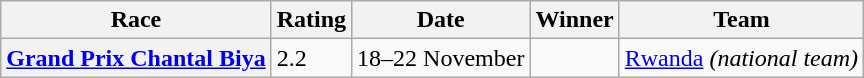<table class="wikitable plainrowheaders">
<tr>
<th scope="col">Race</th>
<th scope="col">Rating</th>
<th scope="col">Date</th>
<th scope="col">Winner</th>
<th scope="col">Team</th>
</tr>
<tr>
<th scope="row"> <a href='#'>Grand Prix Chantal Biya</a></th>
<td>2.2</td>
<td>18–22 November</td>
<td></td>
<td><a href='#'>Rwanda</a> <em>(national team)</em></td>
</tr>
</table>
